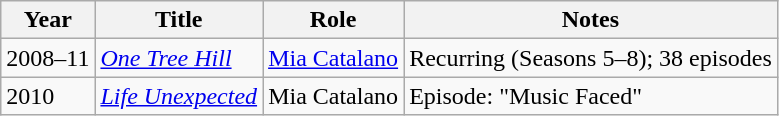<table class="wikitable sortable">
<tr>
<th>Year</th>
<th>Title</th>
<th>Role</th>
<th class="unsortable">Notes</th>
</tr>
<tr>
<td>2008–11</td>
<td><em><a href='#'>One Tree Hill</a></em></td>
<td><a href='#'>Mia Catalano</a></td>
<td>Recurring (Seasons 5–8); 38 episodes</td>
</tr>
<tr>
<td>2010</td>
<td><em><a href='#'>Life Unexpected</a></em></td>
<td>Mia Catalano</td>
<td>Episode: "Music Faced"</td>
</tr>
</table>
